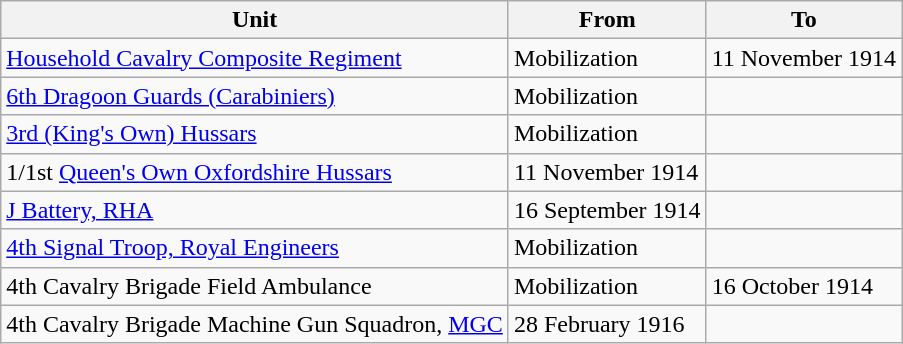<table class="wikitable">
<tr>
<th>Unit</th>
<th>From</th>
<th>To</th>
</tr>
<tr>
<td><a href='#'>Household Cavalry Composite Regiment</a></td>
<td>Mobilization</td>
<td>11 November 1914</td>
</tr>
<tr>
<td><a href='#'>6th Dragoon Guards (Carabiniers)</a></td>
<td>Mobilization</td>
<td></td>
</tr>
<tr>
<td><a href='#'>3rd (King's Own) Hussars</a></td>
<td>Mobilization</td>
<td></td>
</tr>
<tr>
<td>1/1st <a href='#'>Queen's Own Oxfordshire Hussars</a></td>
<td>11 November 1914</td>
<td></td>
</tr>
<tr>
<td><a href='#'>J Battery, RHA</a></td>
<td>16 September 1914</td>
<td></td>
</tr>
<tr>
<td><a href='#'>4th Signal Troop, Royal Engineers</a></td>
<td>Mobilization</td>
<td></td>
</tr>
<tr>
<td>4th Cavalry Brigade Field Ambulance</td>
<td>Mobilization</td>
<td>16 October 1914</td>
</tr>
<tr>
<td>4th Cavalry Brigade Machine Gun Squadron, <a href='#'>MGC</a></td>
<td>28 February 1916</td>
<td></td>
</tr>
</table>
